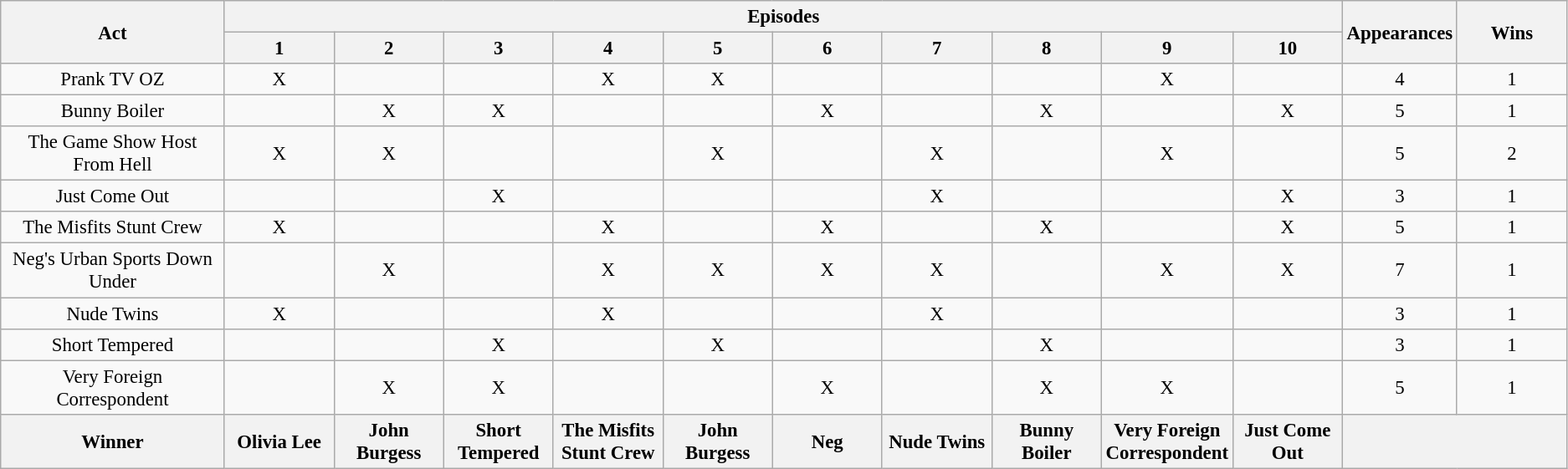<table class="wikitable" style="text-align:center; font-size:95%;">
<tr>
<th rowspan="2">Act</th>
<th colspan="10">Episodes</th>
<th style="width: 7%;" rowspan="2">Appearances</th>
<th style="width: 7%;" rowspan="2">Wins</th>
</tr>
<tr>
<th style="width: 7%;">1</th>
<th style="width: 7%;">2</th>
<th style="width: 7%;">3</th>
<th style="width: 7%;">4</th>
<th style="width: 7%;">5</th>
<th style="width: 7%;">6</th>
<th style="width: 7%;">7</th>
<th style="width: 7%;">8</th>
<th style="width: 7%;">9</th>
<th style="width: 7%;">10</th>
</tr>
<tr>
<td>Prank TV OZ</td>
<td>X</td>
<td></td>
<td></td>
<td>X</td>
<td>X</td>
<td></td>
<td></td>
<td></td>
<td>X</td>
<td></td>
<td>4</td>
<td>1</td>
</tr>
<tr>
<td>Bunny Boiler</td>
<td></td>
<td>X</td>
<td>X</td>
<td></td>
<td></td>
<td>X</td>
<td></td>
<td>X</td>
<td></td>
<td>X</td>
<td>5</td>
<td>1</td>
</tr>
<tr>
<td>The Game Show Host From Hell</td>
<td>X</td>
<td>X</td>
<td></td>
<td></td>
<td>X</td>
<td></td>
<td>X</td>
<td></td>
<td>X</td>
<td></td>
<td>5</td>
<td>2</td>
</tr>
<tr>
<td>Just Come Out</td>
<td></td>
<td></td>
<td>X</td>
<td></td>
<td></td>
<td></td>
<td>X</td>
<td></td>
<td></td>
<td>X</td>
<td>3</td>
<td>1</td>
</tr>
<tr>
<td>The Misfits Stunt Crew</td>
<td>X</td>
<td></td>
<td></td>
<td>X</td>
<td></td>
<td>X</td>
<td></td>
<td>X</td>
<td></td>
<td>X</td>
<td>5</td>
<td>1</td>
</tr>
<tr>
<td>Neg's Urban Sports Down Under</td>
<td></td>
<td>X</td>
<td></td>
<td>X</td>
<td>X</td>
<td>X</td>
<td>X</td>
<td></td>
<td>X</td>
<td>X</td>
<td>7</td>
<td>1</td>
</tr>
<tr>
<td>Nude Twins</td>
<td>X</td>
<td></td>
<td></td>
<td>X</td>
<td></td>
<td></td>
<td>X</td>
<td></td>
<td></td>
<td></td>
<td>3</td>
<td>1</td>
</tr>
<tr>
<td>Short Tempered</td>
<td></td>
<td></td>
<td>X</td>
<td></td>
<td>X</td>
<td></td>
<td></td>
<td>X</td>
<td></td>
<td></td>
<td>3</td>
<td>1</td>
</tr>
<tr>
<td>Very Foreign Correspondent</td>
<td></td>
<td>X</td>
<td>X</td>
<td></td>
<td></td>
<td>X</td>
<td></td>
<td>X</td>
<td>X</td>
<td></td>
<td>5</td>
<td>1</td>
</tr>
<tr>
<th>Winner</th>
<th>Olivia Lee</th>
<th>John Burgess</th>
<th>Short Tempered</th>
<th>The Misfits Stunt Crew</th>
<th>John Burgess</th>
<th>Neg</th>
<th>Nude Twins</th>
<th>Bunny Boiler</th>
<th>Very Foreign Correspondent</th>
<th>Just Come Out</th>
<th colspan=2></th>
</tr>
</table>
